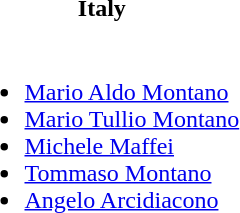<table>
<tr>
<th>Italy</th>
</tr>
<tr>
<td><br><ul><li><a href='#'>Mario Aldo Montano</a></li><li><a href='#'>Mario Tullio Montano</a></li><li><a href='#'>Michele Maffei</a></li><li><a href='#'>Tommaso Montano</a></li><li><a href='#'>Angelo Arcidiacono</a></li></ul></td>
</tr>
</table>
